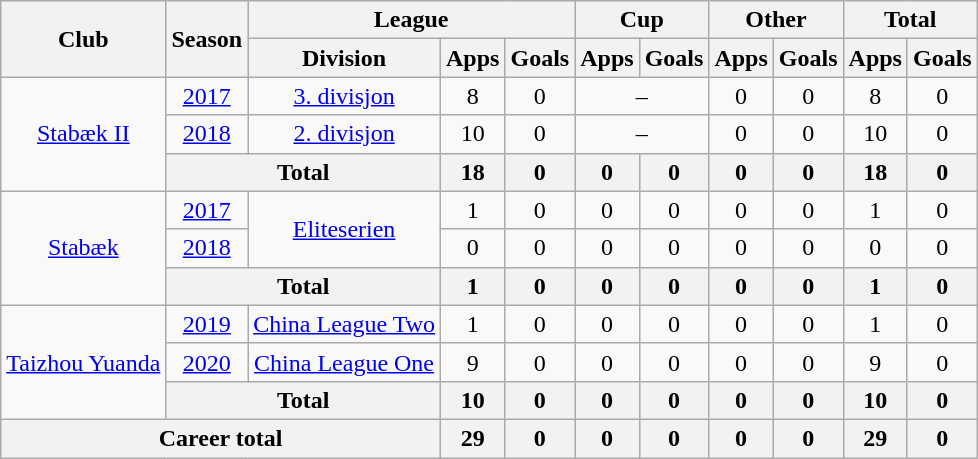<table class="wikitable" style="text-align: center">
<tr>
<th rowspan="2">Club</th>
<th rowspan="2">Season</th>
<th colspan="3">League</th>
<th colspan="2">Cup</th>
<th colspan="2">Other</th>
<th colspan="2">Total</th>
</tr>
<tr>
<th>Division</th>
<th>Apps</th>
<th>Goals</th>
<th>Apps</th>
<th>Goals</th>
<th>Apps</th>
<th>Goals</th>
<th>Apps</th>
<th>Goals</th>
</tr>
<tr>
<td rowspan="3"><a href='#'>Stabæk II</a></td>
<td><a href='#'>2017</a></td>
<td><a href='#'>3. divisjon</a></td>
<td>8</td>
<td>0</td>
<td colspan="2">–</td>
<td>0</td>
<td>0</td>
<td>8</td>
<td>0</td>
</tr>
<tr>
<td><a href='#'>2018</a></td>
<td><a href='#'>2. divisjon</a></td>
<td>10</td>
<td>0</td>
<td colspan="2">–</td>
<td>0</td>
<td>0</td>
<td>10</td>
<td>0</td>
</tr>
<tr>
<th colspan=2>Total</th>
<th>18</th>
<th>0</th>
<th>0</th>
<th>0</th>
<th>0</th>
<th>0</th>
<th>18</th>
<th>0</th>
</tr>
<tr>
<td rowspan="3"><a href='#'>Stabæk</a></td>
<td><a href='#'>2017</a></td>
<td rowspan="2"><a href='#'>Eliteserien</a></td>
<td>1</td>
<td>0</td>
<td>0</td>
<td>0</td>
<td>0</td>
<td>0</td>
<td>1</td>
<td>0</td>
</tr>
<tr>
<td><a href='#'>2018</a></td>
<td>0</td>
<td>0</td>
<td>0</td>
<td>0</td>
<td>0</td>
<td>0</td>
<td>0</td>
<td>0</td>
</tr>
<tr>
<th colspan=2>Total</th>
<th>1</th>
<th>0</th>
<th>0</th>
<th>0</th>
<th>0</th>
<th>0</th>
<th>1</th>
<th>0</th>
</tr>
<tr>
<td rowspan="3"><a href='#'>Taizhou Yuanda</a></td>
<td><a href='#'>2019</a></td>
<td><a href='#'>China League Two</a></td>
<td>1</td>
<td>0</td>
<td>0</td>
<td>0</td>
<td>0</td>
<td>0</td>
<td>1</td>
<td>0</td>
</tr>
<tr>
<td><a href='#'>2020</a></td>
<td><a href='#'>China League One</a></td>
<td>9</td>
<td>0</td>
<td>0</td>
<td>0</td>
<td>0</td>
<td>0</td>
<td>9</td>
<td>0</td>
</tr>
<tr>
<th colspan=2>Total</th>
<th>10</th>
<th>0</th>
<th>0</th>
<th>0</th>
<th>0</th>
<th>0</th>
<th>10</th>
<th>0</th>
</tr>
<tr>
<th colspan=3>Career total</th>
<th>29</th>
<th>0</th>
<th>0</th>
<th>0</th>
<th>0</th>
<th>0</th>
<th>29</th>
<th>0</th>
</tr>
</table>
